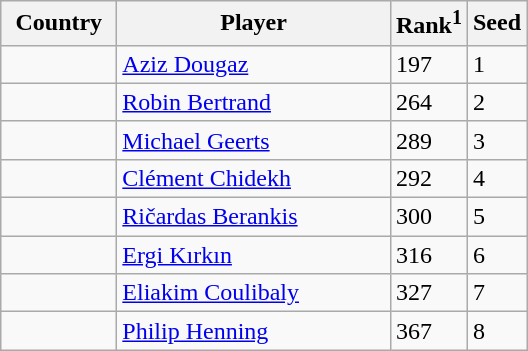<table class="sortable wikitable">
<tr>
<th width="70">Country</th>
<th width="175">Player</th>
<th>Rank<sup>1</sup></th>
<th>Seed</th>
</tr>
<tr>
<td></td>
<td><a href='#'>Aziz Dougaz</a></td>
<td>197</td>
<td>1</td>
</tr>
<tr>
<td></td>
<td><a href='#'>Robin Bertrand</a></td>
<td>264</td>
<td>2</td>
</tr>
<tr>
<td></td>
<td><a href='#'>Michael Geerts</a></td>
<td>289</td>
<td>3</td>
</tr>
<tr>
<td></td>
<td><a href='#'>Clément Chidekh</a></td>
<td>292</td>
<td>4</td>
</tr>
<tr>
<td></td>
<td><a href='#'>Ričardas Berankis</a></td>
<td>300</td>
<td>5</td>
</tr>
<tr>
<td></td>
<td><a href='#'>Ergi Kırkın</a></td>
<td>316</td>
<td>6</td>
</tr>
<tr>
<td></td>
<td><a href='#'>Eliakim Coulibaly</a></td>
<td>327</td>
<td>7</td>
</tr>
<tr>
<td></td>
<td><a href='#'>Philip Henning</a></td>
<td>367</td>
<td>8</td>
</tr>
</table>
